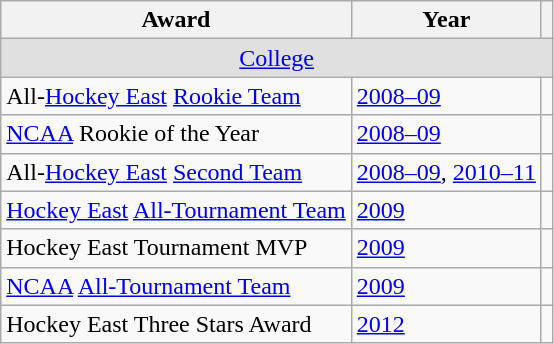<table class="wikitable">
<tr>
<th>Award</th>
<th>Year</th>
<th></th>
</tr>
<tr ALIGN="center" bgcolor="#e0e0e0">
<td colspan="3"><a href='#'>College</a></td>
</tr>
<tr>
<td>All-<a href='#'>Hockey East</a> <a href='#'>Rookie Team</a></td>
<td><a href='#'>2008–09</a></td>
<td></td>
</tr>
<tr>
<td><a href='#'>NCAA</a> Rookie of the Year</td>
<td><a href='#'>2008–09</a></td>
<td></td>
</tr>
<tr>
<td>All-<a href='#'>Hockey East</a> <a href='#'>Second Team</a></td>
<td><a href='#'>2008–09</a>, <a href='#'>2010–11</a></td>
<td></td>
</tr>
<tr>
<td><a href='#'>Hockey East</a> <a href='#'>All-Tournament Team</a></td>
<td><a href='#'>2009</a></td>
<td></td>
</tr>
<tr>
<td>Hockey East Tournament MVP</td>
<td><a href='#'>2009</a></td>
<td></td>
</tr>
<tr>
<td><a href='#'>NCAA</a> <a href='#'>All-Tournament Team</a></td>
<td><a href='#'>2009</a></td>
<td></td>
</tr>
<tr>
<td>Hockey East Three Stars Award</td>
<td><a href='#'>2012</a></td>
<td></td>
</tr>
</table>
